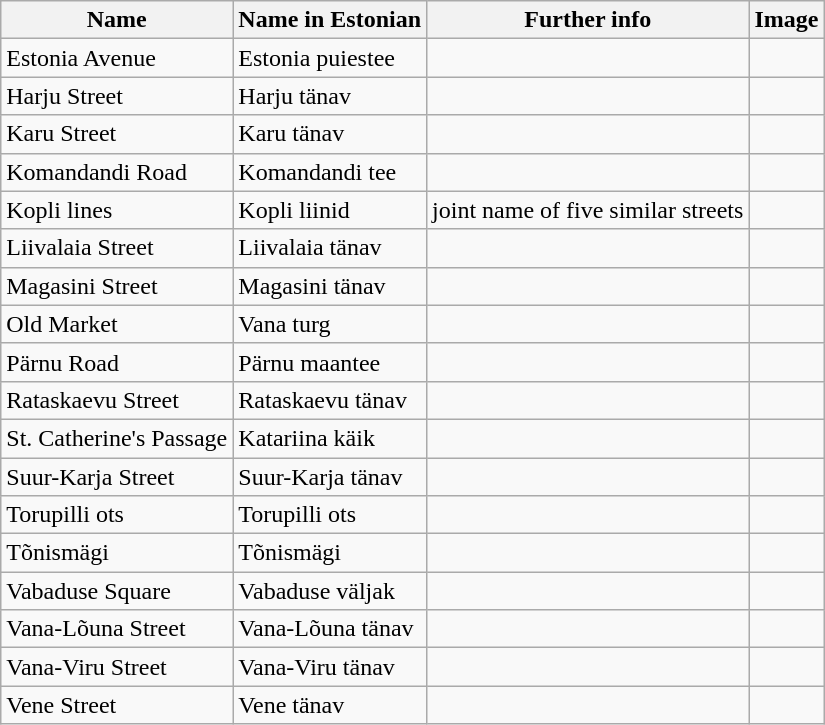<table class="wikitable sortable">
<tr>
<th>Name</th>
<th>Name in Estonian</th>
<th>Further info</th>
<th>Image</th>
</tr>
<tr>
<td>Estonia Avenue</td>
<td>Estonia puiestee</td>
<td></td>
<td></td>
</tr>
<tr>
<td>Harju Street</td>
<td>Harju tänav</td>
<td></td>
<td></td>
</tr>
<tr>
<td>Karu Street</td>
<td>Karu tänav</td>
<td></td>
<td></td>
</tr>
<tr>
<td>Komandandi Road</td>
<td>Komandandi tee</td>
<td></td>
<td></td>
</tr>
<tr>
<td>Kopli lines</td>
<td>Kopli liinid</td>
<td>joint name of five similar streets</td>
<td></td>
</tr>
<tr>
<td>Liivalaia Street</td>
<td>Liivalaia tänav</td>
<td></td>
<td></td>
</tr>
<tr>
<td>Magasini Street</td>
<td>Magasini tänav</td>
<td></td>
<td></td>
</tr>
<tr>
<td>Old Market</td>
<td>Vana turg</td>
<td></td>
<td></td>
</tr>
<tr>
<td>Pärnu Road</td>
<td>Pärnu maantee</td>
<td></td>
<td></td>
</tr>
<tr>
<td>Rataskaevu Street</td>
<td>Rataskaevu tänav</td>
<td></td>
<td></td>
</tr>
<tr>
<td>St. Catherine's Passage</td>
<td>Katariina käik</td>
<td></td>
<td></td>
</tr>
<tr>
<td>Suur-Karja Street</td>
<td>Suur-Karja tänav</td>
<td></td>
<td></td>
</tr>
<tr>
<td>Torupilli ots</td>
<td>Torupilli ots</td>
<td></td>
<td></td>
</tr>
<tr>
<td>Tõnismägi</td>
<td>Tõnismägi</td>
<td></td>
<td></td>
</tr>
<tr>
<td>Vabaduse Square</td>
<td>Vabaduse väljak</td>
<td></td>
<td></td>
</tr>
<tr>
<td>Vana-Lõuna Street</td>
<td>Vana-Lõuna tänav</td>
<td></td>
<td></td>
</tr>
<tr>
<td>Vana-Viru Street</td>
<td>Vana-Viru tänav</td>
<td></td>
<td></td>
</tr>
<tr>
<td>Vene Street</td>
<td>Vene tänav</td>
<td></td>
<td></td>
</tr>
</table>
